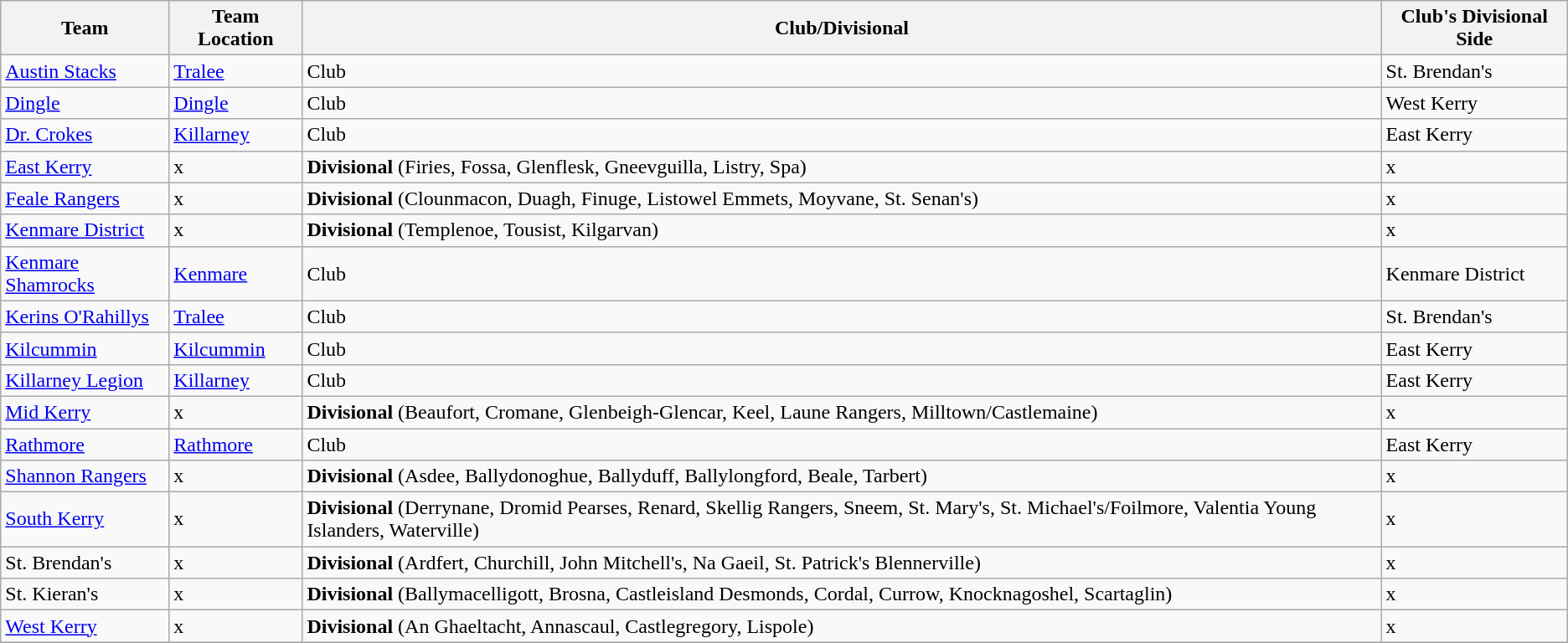<table class="wikitable sortable">
<tr>
<th>Team</th>
<th>Team Location</th>
<th>Club/Divisional</th>
<th>Club's Divisional Side</th>
</tr>
<tr>
<td><a href='#'>Austin Stacks</a></td>
<td><a href='#'>Tralee</a></td>
<td>Club</td>
<td>St. Brendan's</td>
</tr>
<tr>
<td><a href='#'>Dingle</a></td>
<td><a href='#'>Dingle</a></td>
<td>Club</td>
<td>West Kerry</td>
</tr>
<tr>
<td><a href='#'>Dr. Crokes</a></td>
<td><a href='#'>Killarney</a></td>
<td>Club</td>
<td>East Kerry</td>
</tr>
<tr>
<td><a href='#'>East Kerry</a></td>
<td>x</td>
<td><strong>Divisional</strong> (Firies, Fossa, Glenflesk, Gneevguilla, Listry, Spa)</td>
<td>x</td>
</tr>
<tr>
<td><a href='#'>Feale Rangers</a></td>
<td>x</td>
<td><strong>Divisional</strong> (Clounmacon, Duagh, Finuge, Listowel Emmets, Moyvane, St. Senan's)</td>
<td>x</td>
</tr>
<tr>
<td><a href='#'>Kenmare District</a></td>
<td>x</td>
<td><strong>Divisional</strong> (Templenoe, Tousist, Kilgarvan)</td>
<td>x</td>
</tr>
<tr>
<td><a href='#'>Kenmare Shamrocks</a></td>
<td><a href='#'>Kenmare</a></td>
<td>Club</td>
<td>Kenmare District</td>
</tr>
<tr>
<td><a href='#'>Kerins O'Rahillys</a></td>
<td><a href='#'>Tralee</a></td>
<td>Club</td>
<td>St. Brendan's</td>
</tr>
<tr>
<td><a href='#'>Kilcummin</a></td>
<td><a href='#'>Kilcummin</a></td>
<td>Club</td>
<td>East Kerry</td>
</tr>
<tr>
<td><a href='#'>Killarney Legion</a></td>
<td><a href='#'>Killarney</a></td>
<td>Club</td>
<td>East Kerry</td>
</tr>
<tr>
<td><a href='#'>Mid Kerry</a></td>
<td>x</td>
<td><strong>Divisional</strong> (Beaufort, Cromane, Glenbeigh-Glencar, Keel, Laune Rangers, Milltown/Castlemaine)</td>
<td>x</td>
</tr>
<tr>
<td><a href='#'>Rathmore</a></td>
<td><a href='#'>Rathmore</a></td>
<td>Club</td>
<td>East Kerry</td>
</tr>
<tr>
<td><a href='#'>Shannon Rangers</a></td>
<td>x</td>
<td><strong>Divisional</strong> (Asdee, Ballydonoghue, Ballyduff, Ballylongford, Beale, Tarbert)</td>
<td>x</td>
</tr>
<tr>
<td><a href='#'>South Kerry</a></td>
<td>x</td>
<td><strong>Divisional</strong> (Derrynane, Dromid Pearses, Renard, Skellig Rangers, Sneem, St. Mary's, St. Michael's/Foilmore, Valentia Young Islanders, Waterville)</td>
<td>x</td>
</tr>
<tr>
<td>St. Brendan's</td>
<td>x</td>
<td><strong>Divisional</strong> (Ardfert, Churchill, John Mitchell's, Na Gaeil, St. Patrick's Blennerville)</td>
<td>x</td>
</tr>
<tr>
<td>St. Kieran's</td>
<td>x</td>
<td><strong>Divisional</strong> (Ballymacelligott, Brosna, Castleisland Desmonds, Cordal, Currow, Knocknagoshel, Scartaglin)</td>
<td>x</td>
</tr>
<tr>
<td><a href='#'>West Kerry</a></td>
<td>x</td>
<td><strong>Divisional</strong> (An Ghaeltacht, Annascaul, Castlegregory, Lispole)</td>
<td>x</td>
</tr>
<tr>
</tr>
</table>
